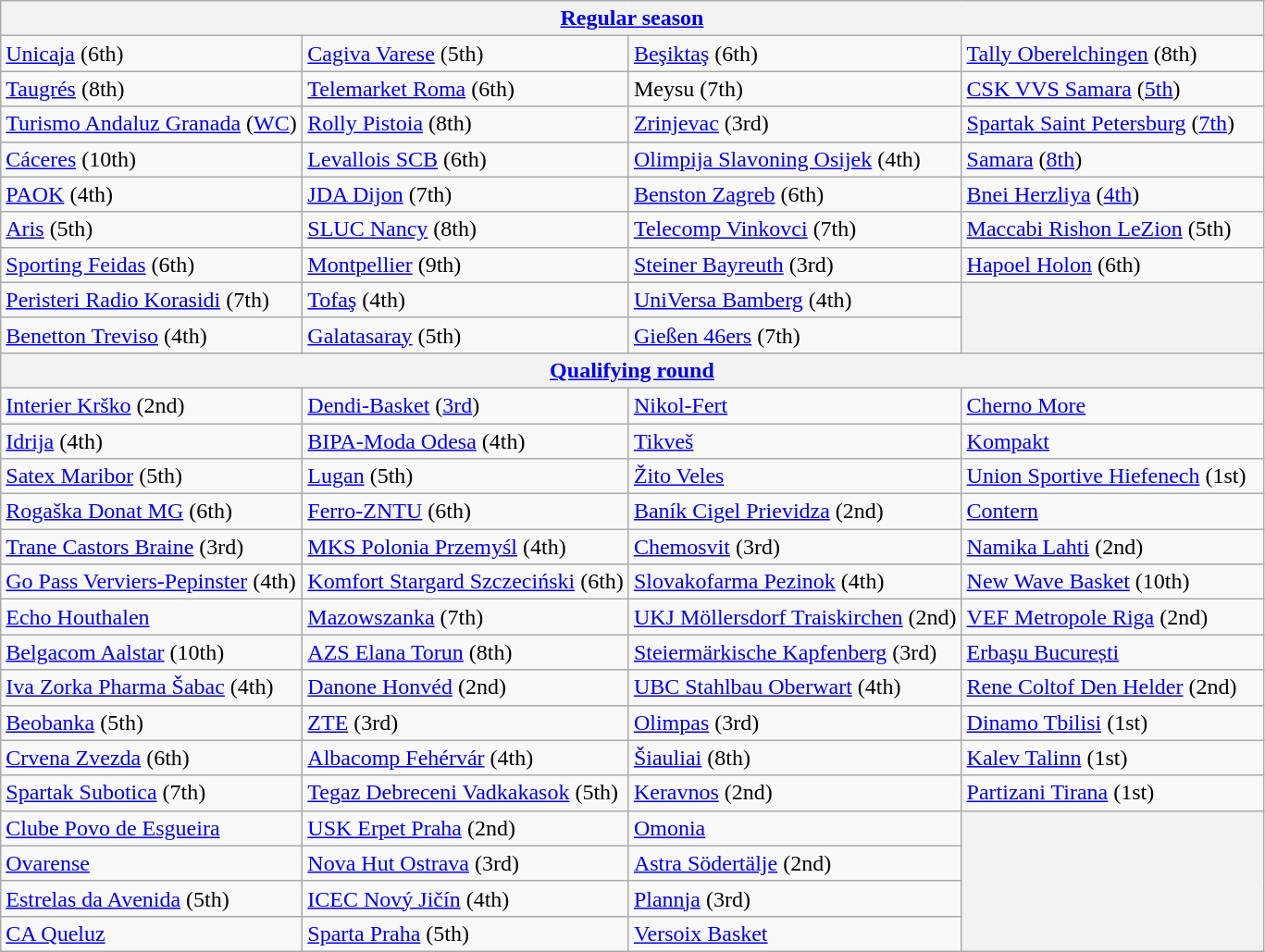<table class="wikitable" style="white-space: nowrap;">
<tr>
<th colspan=4><a href='#'>Regular season</a></th>
</tr>
<tr>
<td width=210> <a href='#'>Unicaja</a> (6th)</td>
<td width=210> <a href='#'>Cagiva Varese</a> (5th)</td>
<td width=210> <a href='#'>Beşiktaş</a> (6th)</td>
<td width=210> <a href='#'>Tally Oberelchingen</a> (8th)</td>
</tr>
<tr>
<td width=210> <a href='#'>Taugrés</a> (8th)</td>
<td width=210> <a href='#'>Telemarket Roma</a> (6th)</td>
<td width=210> Meysu (7th)</td>
<td width=210> <a href='#'>CSK VVS Samara</a> (<a href='#'>5th</a>)</td>
</tr>
<tr>
<td width=210> <a href='#'>Turismo Andaluz Granada</a> (<a href='#'>WC</a>)</td>
<td width=210> <a href='#'>Rolly Pistoia</a> (8th)</td>
<td width=210> <a href='#'>Zrinjevac</a> (3rd)</td>
<td width=210> <a href='#'>Spartak Saint Petersburg</a> (<a href='#'>7th</a>)</td>
</tr>
<tr>
<td width=210> <a href='#'>Cáceres</a> (10th)</td>
<td width=210> <a href='#'>Levallois SCB</a> (6th)</td>
<td width=210> <a href='#'>Olimpija Slavoning Osijek</a> (4th)</td>
<td width=210> <a href='#'>Samara</a> (<a href='#'>8th</a>)</td>
</tr>
<tr>
<td width=210> <a href='#'>PAOK</a> (4th)</td>
<td width=210> <a href='#'>JDA Dijon</a> (7th)</td>
<td width=210> <a href='#'>Benston Zagreb</a> (6th)</td>
<td width=210> <a href='#'>Bnei Herzliya</a> (<a href='#'>4th</a>)</td>
</tr>
<tr>
<td width=210> <a href='#'>Aris</a> (5th)</td>
<td width=210> <a href='#'>SLUC Nancy</a> (8th)</td>
<td width=210> <a href='#'>Telecomp Vinkovci</a> (7th)</td>
<td width=210> <a href='#'>Maccabi Rishon LeZion</a> (5th)</td>
</tr>
<tr>
<td width=210> <a href='#'>Sporting Feidas</a> (6th)</td>
<td width=210> <a href='#'>Montpellier</a> (9th)</td>
<td width=210> <a href='#'>Steiner Bayreuth</a> (3rd)</td>
<td width=210> <a href='#'>Hapoel Holon</a> (6th)</td>
</tr>
<tr>
<td width=210> <a href='#'>Peristeri Radio Korasidi</a> (7th)</td>
<td width=210> <a href='#'>Tofaş</a> (4th)</td>
<td width=210> <a href='#'>UniVersa Bamberg</a> (4th)</td>
<th rowspan=2></th>
</tr>
<tr>
<td width=210> <a href='#'>Benetton Treviso</a> (4th)</td>
<td width=210> <a href='#'>Galatasaray</a> (5th)</td>
<td width=210> <a href='#'>Gießen 46ers</a> (7th)</td>
</tr>
<tr>
<th colspan=4><a href='#'>Qualifying round</a></th>
</tr>
<tr>
<td width=210> <a href='#'>Interier Krško</a> (2nd)</td>
<td width=210> <a href='#'>Dendi-Basket</a> (<a href='#'>3rd</a>)</td>
<td width=210> <a href='#'>Nikol-Fert</a></td>
<td width=210> <a href='#'>Cherno More</a></td>
</tr>
<tr>
<td width=210> <a href='#'>Idrija</a> (4th)</td>
<td width=210> <a href='#'>BIPA-Moda Odesa</a> (4th)</td>
<td width=210> <a href='#'>Tikveš</a></td>
<td width=210> <a href='#'>Kompakt</a></td>
</tr>
<tr>
<td width=210> <a href='#'>Satex Maribor</a> (5th)</td>
<td width=210> <a href='#'>Lugan</a> (5th)</td>
<td width=210> <a href='#'>Žito Veles</a></td>
<td width=210> <a href='#'>Union Sportive Hiefenech</a> (1st)</td>
</tr>
<tr>
<td width=210> <a href='#'>Rogaška Donat MG</a> (6th)</td>
<td width=210> <a href='#'>Ferro-ZNTU</a> (6th)</td>
<td width=210> <a href='#'>Baník Cigel Prievidza</a> (2nd)</td>
<td width=210> <a href='#'>Contern</a></td>
</tr>
<tr>
<td width=210> <a href='#'>Trane Castors Braine</a> (3rd)</td>
<td width=210> <a href='#'>MKS Polonia Przemyśl</a> (4th)</td>
<td width=210> <a href='#'>Chemosvit</a> (3rd)</td>
<td width=210> <a href='#'>Namika Lahti</a> (2nd)</td>
</tr>
<tr>
<td width=210> <a href='#'>Go Pass Verviers-Pepinster</a> (4th)</td>
<td width=210> <a href='#'>Komfort Stargard Szczeciński</a> (6th)</td>
<td width=210> <a href='#'>Slovakofarma Pezinok</a> (4th)</td>
<td width=210> <a href='#'>New Wave Basket</a> (10th)</td>
</tr>
<tr>
<td width=210> <a href='#'>Echo Houthalen</a></td>
<td width=210> <a href='#'>Mazowszanka</a> (7th)</td>
<td width=210> <a href='#'>UKJ Möllersdorf Traiskirchen</a> (2nd)</td>
<td width=210> <a href='#'>VEF Metropole Riga</a> (2nd)</td>
</tr>
<tr>
<td width=210> <a href='#'>Belgacom Aalstar</a> (10th)</td>
<td width=210> <a href='#'>AZS Elana Torun</a> (8th)</td>
<td width=210> <a href='#'>Steiermärkische Kapfenberg</a> (3rd)</td>
<td width=210> <a href='#'>Erbaşu București</a></td>
</tr>
<tr>
<td width=210> <a href='#'>Iva Zorka Pharma Šabac</a> (4th)</td>
<td width=210> <a href='#'>Danone Honvéd</a> (2nd)</td>
<td width=210> <a href='#'>UBC Stahlbau Oberwart</a> (4th)</td>
<td width=210> <a href='#'>Rene Coltof Den Helder</a> (2nd)</td>
</tr>
<tr>
<td width=210> <a href='#'>Beobanka</a> (5th)</td>
<td width=210> <a href='#'>ZTE</a> (3rd)</td>
<td width=210> <a href='#'>Olimpas</a> (3rd)</td>
<td width=210> <a href='#'>Dinamo Tbilisi</a> (1st)</td>
</tr>
<tr>
<td width=210> <a href='#'>Crvena Zvezda</a> (6th)</td>
<td width=210> <a href='#'>Albacomp Fehérvár</a> (4th)</td>
<td width=210> <a href='#'>Šiauliai</a> (8th)</td>
<td width=210> <a href='#'>Kalev Talinn</a> (1st)</td>
</tr>
<tr>
<td width=210> <a href='#'>Spartak Subotica</a> (7th)</td>
<td width=210> <a href='#'>Tegaz Debreceni Vadkakasok</a> (5th)</td>
<td width=210> <a href='#'>Keravnos</a> (2nd)</td>
<td width=210> <a href='#'>Partizani Tirana</a> (1st)</td>
</tr>
<tr>
<td width=210> <a href='#'>Clube Povo de Esgueira</a></td>
<td width=210> <a href='#'>USK Erpet Praha</a> (2nd)</td>
<td width=210> <a href='#'>Omonia</a></td>
<th rowspan=4></th>
</tr>
<tr>
<td width=210> <a href='#'>Ovarense</a></td>
<td width=210> <a href='#'>Nova Hut Ostrava</a> (3rd)</td>
<td width=210> <a href='#'>Astra Södertälje</a> (2nd)</td>
</tr>
<tr>
<td width=210> <a href='#'>Estrelas da Avenida</a> (5th)</td>
<td width=210> <a href='#'>ICEC Nový Jičín</a> (4th)</td>
<td width=210> <a href='#'>Plannja</a> (3rd)</td>
</tr>
<tr>
<td width=210> <a href='#'>CA Queluz</a></td>
<td width=210> <a href='#'>Sparta Praha</a> (5th)</td>
<td width=210> <a href='#'>Versoix Basket</a></td>
</tr>
</table>
